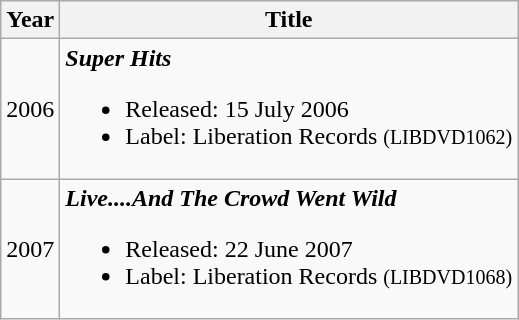<table class="wikitable">
<tr>
<th>Year</th>
<th>Title</th>
</tr>
<tr>
<td align="center">2006</td>
<td><strong><em>Super Hits</em></strong><br><ul><li>Released: 15 July 2006</li><li>Label: Liberation Records <small>(LIBDVD1062)</small></li></ul></td>
</tr>
<tr>
<td align="center">2007</td>
<td><strong><em>Live....And The Crowd Went Wild</em></strong><br><ul><li>Released: 22 June 2007</li><li>Label: Liberation Records <small>(LIBDVD1068)</small></li></ul></td>
</tr>
</table>
